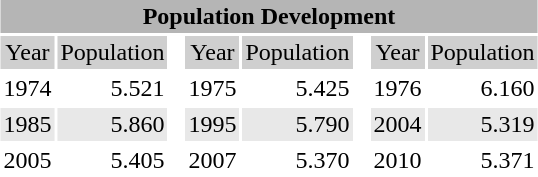<table border=0 cellspacing="2" cellpadding="2" style="margin:1em auto;">
<tr>
<td colspan=8 align="center" bgcolor="#b5b5b5"><strong> Population Development</strong></td>
</tr>
<tr>
<td align="center" bgcolor="#cfcfcf">Year</td>
<td align="center" bgcolor="#cfcfcf">Population</td>
<td bgcolor="#ffffff"> </td>
<td align="center" bgcolor="#cfcfcf">Year</td>
<td align="center" bgcolor="#cfcfcf">Population</td>
<td bgcolor="#ffffff"> </td>
<td align="center" bgcolor="#cfcfcf">Year</td>
<td align="center" bgcolor="#cfcfcf">Population</td>
</tr>
<tr>
<td bgcolor="#ffffff" align="right">1974</td>
<td bgcolor="#ffffff" align="right">5.521</td>
<td bgcolor="#ffffff"> </td>
<td bgcolor="#ffffff" align="right">1975</td>
<td bgcolor="#ffffff" align="right">5.425</td>
<td bgcolor="#ffffff"> </td>
<td bgcolor="#ffffff" align="right">1976</td>
<td bgcolor="#ffffff" align="right">6.160</td>
</tr>
<tr>
<td bgcolor="#e8e8e8" align="right">1985</td>
<td bgcolor="#e8e8e8" align="right">5.860</td>
<td bgcolor="#ffffff"> </td>
<td bgcolor="#e8e8e8" align="right">1995</td>
<td bgcolor="#e8e8e8" align="right">5.790</td>
<td bgcolor="#ffffff"> </td>
<td bgcolor="#e8e8e8" align="right">2004</td>
<td bgcolor="#e8e8e8" align="right">5.319</td>
</tr>
<tr>
<td bgcolor="#ffffff" align="right">2005</td>
<td bgcolor="#ffffff" align="right">5.405</td>
<td bgcolor="#ffffff"> </td>
<td bgcolor="#ffffff" align="right">2007</td>
<td bgcolor="#ffffff" align="right">5.370</td>
<td bgcolor="#ffffff"> </td>
<td bgcolor="#ffffff" align="right">2010</td>
<td bgcolor="#ffffff" align="right">5.371</td>
</tr>
<tr>
</tr>
</table>
